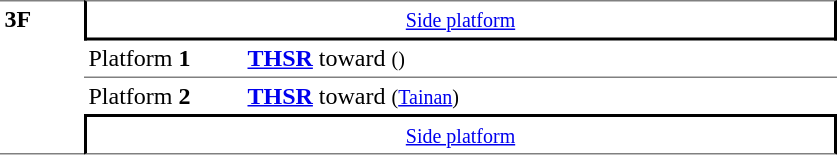<table table border=0 cellspacing=0 cellpadding=3>
<tr>
<td style="border-bottom:solid 1px gray;border-top:solid 1px gray;" rowspan=38 width=50 valign=top><strong>3F</strong></td>
</tr>
<tr>
<td style="border-right:solid 2px black;border-left:solid 2px black;border-bottom:solid 2px black;border-top:solid 1px gray;text-align:center;" colspan=2><small><a href='#'>Side platform</a></small></td>
</tr>
<tr>
<td style="border-bottom:solid 1px gray;" width=100>Platform <span><strong>1</strong></span></td>
<td style="border-bottom:solid 1px gray;" width=390><strong><a href='#'><span>THSR</span></a></strong> toward  <small>()</small></td>
</tr>
<tr>
<td>Platform <span><strong>2</strong></span></td>
<td><strong><a href='#'><span>THSR</span></a></strong> toward  <small>(<a href='#'>Tainan</a>)</small></td>
</tr>
<tr>
<td style="border-top:solid 2px black;border-right:solid 2px black;border-left:solid 2px black;border-bottom:solid 1px gray;text-align:center;" colspan=2><small><a href='#'>Side platform</a></small></td>
</tr>
</table>
